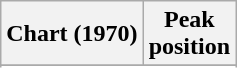<table class="wikitable sortable plainrowheaders" style="text-align:center">
<tr>
<th scope="col">Chart (1970)</th>
<th scope="col">Peak<br>position</th>
</tr>
<tr>
</tr>
<tr>
</tr>
<tr>
</tr>
</table>
